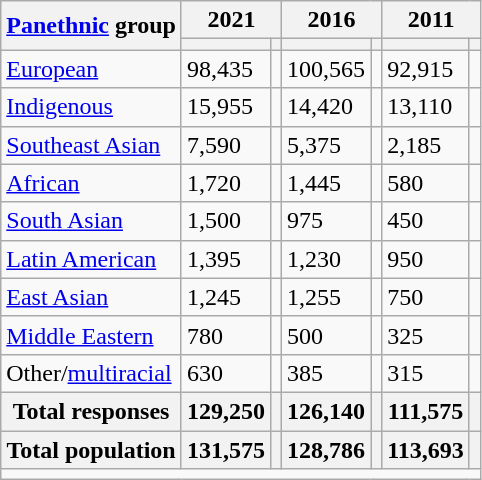<table class="wikitable collapsible sortable">
<tr>
<th rowspan="2"><a href='#'>Panethnic</a> group</th>
<th colspan="2">2021</th>
<th colspan="2">2016</th>
<th colspan="2">2011</th>
</tr>
<tr>
<th><a href='#'></a></th>
<th></th>
<th></th>
<th></th>
<th></th>
<th></th>
</tr>
<tr>
<td><a href='#'>European</a></td>
<td>98,435</td>
<td></td>
<td>100,565</td>
<td></td>
<td>92,915</td>
<td></td>
</tr>
<tr>
<td><a href='#'>Indigenous</a></td>
<td>15,955</td>
<td></td>
<td>14,420</td>
<td></td>
<td>13,110</td>
<td></td>
</tr>
<tr>
<td><a href='#'>Southeast Asian</a></td>
<td>7,590</td>
<td></td>
<td>5,375</td>
<td></td>
<td>2,185</td>
<td></td>
</tr>
<tr>
<td><a href='#'>African</a></td>
<td>1,720</td>
<td></td>
<td>1,445</td>
<td></td>
<td>580</td>
<td></td>
</tr>
<tr>
<td><a href='#'>South Asian</a></td>
<td>1,500</td>
<td></td>
<td>975</td>
<td></td>
<td>450</td>
<td></td>
</tr>
<tr>
<td><a href='#'>Latin American</a></td>
<td>1,395</td>
<td></td>
<td>1,230</td>
<td></td>
<td>950</td>
<td></td>
</tr>
<tr>
<td><a href='#'>East Asian</a></td>
<td>1,245</td>
<td></td>
<td>1,255</td>
<td></td>
<td>750</td>
<td></td>
</tr>
<tr>
<td><a href='#'>Middle Eastern</a></td>
<td>780</td>
<td></td>
<td>500</td>
<td></td>
<td>325</td>
<td></td>
</tr>
<tr>
<td>Other/<a href='#'>multiracial</a></td>
<td>630</td>
<td></td>
<td>385</td>
<td></td>
<td>315</td>
<td></td>
</tr>
<tr>
<th>Total responses</th>
<th>129,250</th>
<th></th>
<th>126,140</th>
<th></th>
<th>111,575</th>
<th></th>
</tr>
<tr class="sortbottom">
<th>Total population</th>
<th>131,575</th>
<th></th>
<th>128,786</th>
<th></th>
<th>113,693</th>
<th></th>
</tr>
<tr class="sortbottom">
<td colspan="15"></td>
</tr>
</table>
